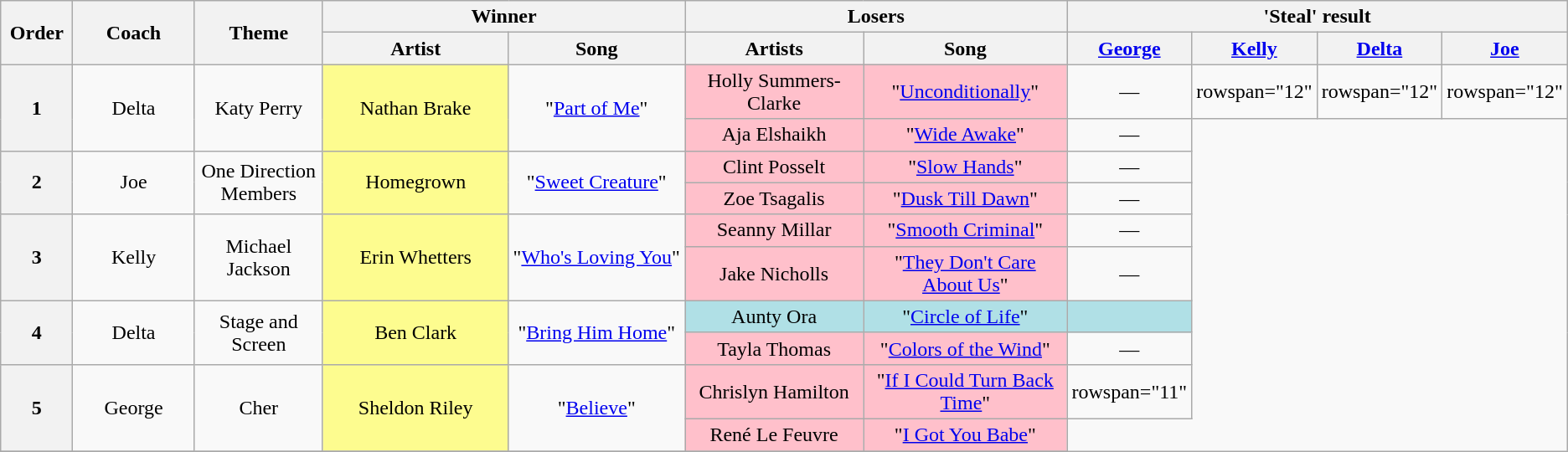<table class="wikitable" style="text-align: center; width: auto;">
<tr>
<th rowspan="2" style="width:5%;">Order</th>
<th rowspan="2" style="width:10%;">Coach</th>
<th rowspan="2" style="width:10%;">Theme</th>
<th colspan="2" style="width:15%;">Winner</th>
<th colspan="2" style="width:60%;">Losers</th>
<th colspan="4" style="width:20%;">'Steal' result</th>
</tr>
<tr>
<th style="width:15%;">Artist</th>
<th style="width:15%;">Song</th>
<th style="width:15%;">Artists</th>
<th style="width:15%;">Song</th>
<th style="width:5%;"><a href='#'>George</a></th>
<th style="width:5%;"><a href='#'>Kelly</a></th>
<th style="width:5%;"><a href='#'>Delta</a></th>
<th style="width:5%;"><a href='#'>Joe</a></th>
</tr>
<tr>
<th rowspan="2">1</th>
<td rowspan="2">Delta</td>
<td rowspan="2">Katy Perry</td>
<td rowspan="2" bgcolor="#fdfc8f">Nathan Brake</td>
<td rowspan="2">"<a href='#'>Part of Me</a>"</td>
<td bgcolor="pink">Holly Summers-Clarke</td>
<td bgcolor="pink">"<a href='#'>Unconditionally</a>"</td>
<td>—</td>
<td>rowspan="12" </td>
<td>rowspan="12" </td>
<td>rowspan="12" </td>
</tr>
<tr>
<td bgcolor="pink">Aja Elshaikh</td>
<td bgcolor="pink">"<a href='#'>Wide Awake</a>"</td>
<td>—</td>
</tr>
<tr>
<th rowspan="2">2</th>
<td rowspan="2">Joe</td>
<td rowspan="2">One Direction Members</td>
<td rowspan="2" bgcolor="#fdfc8f">Homegrown</td>
<td rowspan="2">"<a href='#'>Sweet Creature</a>"</td>
<td bgcolor="pink">Clint Posselt</td>
<td bgcolor="pink">"<a href='#'>Slow Hands</a>"</td>
<td>—</td>
</tr>
<tr>
<td bgcolor="pink">Zoe Tsagalis</td>
<td bgcolor="pink">"<a href='#'>Dusk Till Dawn</a>"</td>
<td>—</td>
</tr>
<tr>
<th rowspan="2">3</th>
<td rowspan="2">Kelly</td>
<td rowspan="2">Michael Jackson</td>
<td rowspan="2" bgcolor="#fdfc8f">Erin Whetters</td>
<td rowspan="2">"<a href='#'>Who's Loving You</a>"</td>
<td bgcolor="pink">Seanny Millar</td>
<td bgcolor="pink">"<a href='#'>Smooth Criminal</a>"</td>
<td>—</td>
</tr>
<tr>
<td bgcolor="pink">Jake Nicholls</td>
<td bgcolor="pink">"<a href='#'>They Don't Care About Us</a>"</td>
<td>—</td>
</tr>
<tr>
<th rowspan="2">4</th>
<td rowspan="2">Delta</td>
<td rowspan="2">Stage and Screen</td>
<td rowspan="2" bgcolor="#fdfc8f">Ben Clark</td>
<td rowspan="2">"<a href='#'>Bring Him Home</a>"</td>
<td bgcolor="#B0E0E6">Aunty Ora</td>
<td bgcolor="#B0E0E6">"<a href='#'>Circle of Life</a>"</td>
<td style="background-color:#B0E0E6;"> <strong></strong> </td>
</tr>
<tr>
<td bgcolor="pink">Tayla Thomas</td>
<td bgcolor="pink">"<a href='#'>Colors of the Wind</a>"</td>
<td>—</td>
</tr>
<tr>
<th rowspan="2">5</th>
<td rowspan="2">George</td>
<td rowspan="2">Cher</td>
<td rowspan="2" bgcolor="#fdfc8f">Sheldon Riley</td>
<td rowspan="2">"<a href='#'>Believe</a>"</td>
<td bgcolor="pink">Chrislyn Hamilton</td>
<td bgcolor="pink">"<a href='#'>If I Could Turn Back Time</a>"</td>
<td>rowspan="11" </td>
</tr>
<tr>
<td bgcolor="pink">René Le Feuvre</td>
<td bgcolor="pink">"<a href='#'>I Got You Babe</a>"</td>
</tr>
<tr>
</tr>
</table>
